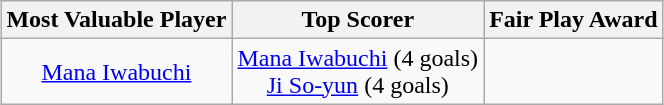<table class=wikitable style="text-align:center; margin:auto">
<tr>
<th>Most Valuable Player</th>
<th>Top Scorer</th>
<th>Fair Play Award</th>
</tr>
<tr>
<td> <a href='#'>Mana Iwabuchi</a></td>
<td> <a href='#'>Mana Iwabuchi</a> (4 goals)<br> <a href='#'>Ji So-yun</a> (4 goals)</td>
<td></td>
</tr>
</table>
